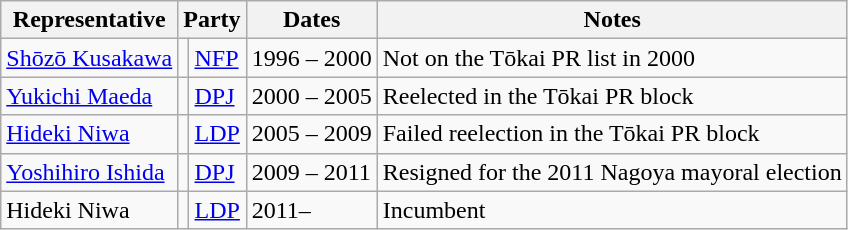<table class=wikitable>
<tr valign=bottom>
<th>Representative</th>
<th colspan="2">Party</th>
<th>Dates</th>
<th>Notes</th>
</tr>
<tr>
<td><a href='#'>Shōzō Kusakawa</a></td>
<td bgcolor=></td>
<td><a href='#'>NFP</a></td>
<td>1996 – 2000</td>
<td>Not on the Tōkai PR list in 2000</td>
</tr>
<tr>
<td><a href='#'>Yukichi Maeda</a></td>
<td bgcolor=></td>
<td><a href='#'>DPJ</a></td>
<td>2000 – 2005</td>
<td>Reelected in the Tōkai PR block</td>
</tr>
<tr>
<td><a href='#'>Hideki Niwa</a></td>
<td bgcolor=></td>
<td><a href='#'>LDP</a></td>
<td>2005 – 2009</td>
<td>Failed reelection in the Tōkai PR block</td>
</tr>
<tr>
<td><a href='#'>Yoshihiro Ishida</a></td>
<td bgcolor=></td>
<td><a href='#'>DPJ</a></td>
<td>2009 – 2011</td>
<td>Resigned for the 2011 Nagoya mayoral election</td>
</tr>
<tr>
<td>Hideki Niwa</td>
<td bgcolor=></td>
<td><a href='#'>LDP</a></td>
<td>2011–</td>
<td>Incumbent</td>
</tr>
</table>
